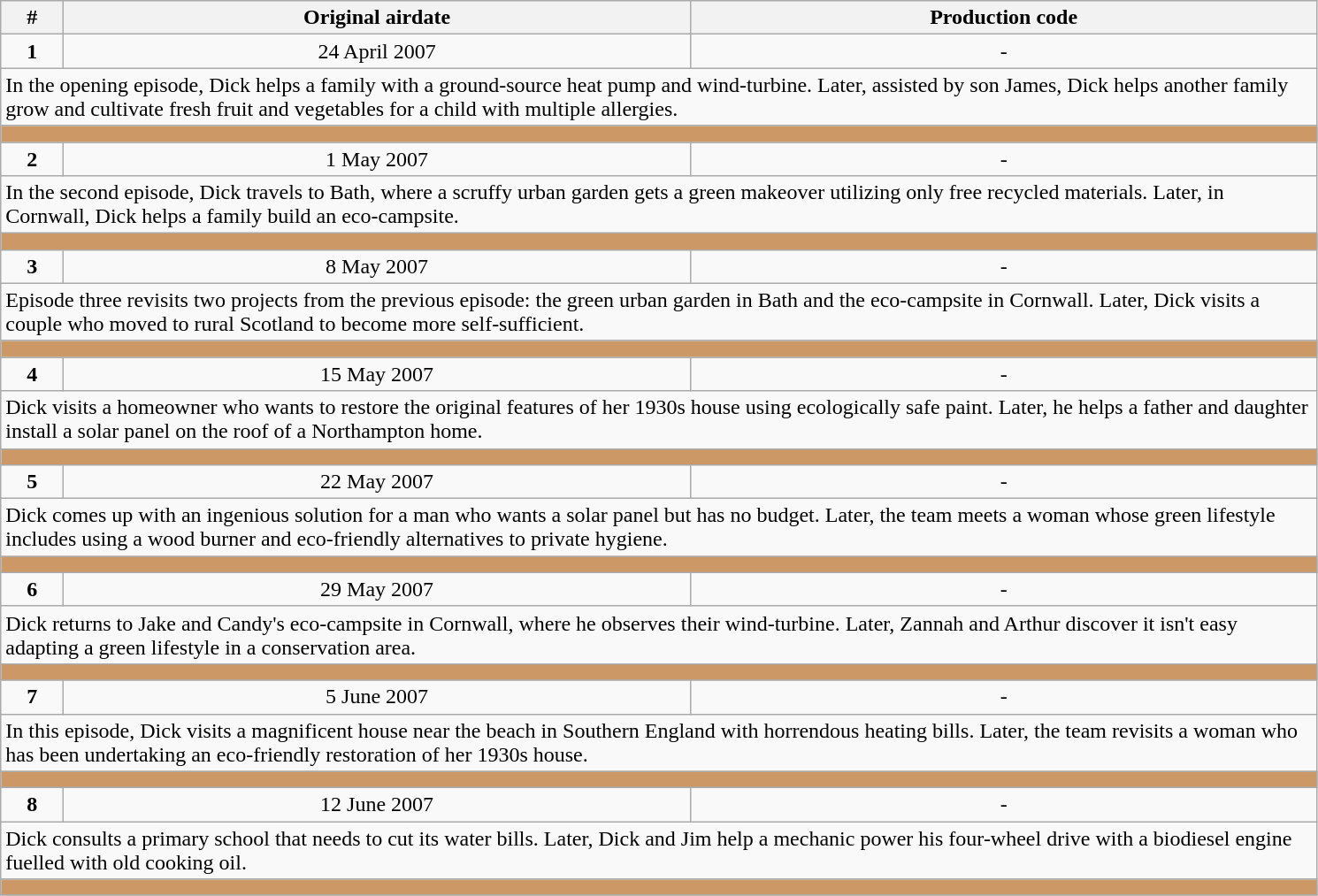<table class="wikitable">
<tr>
<th width="40">#</th>
<th width="465">Original airdate</th>
<th width="465">Production code</th>
</tr>
<tr>
<td align="center"><strong> 1 </strong></td>
<td align="center">24 April 2007</td>
<td align="center">-</td>
</tr>
<tr>
<td colspan="5">In the opening episode, Dick helps a family with a ground-source heat pump and wind-turbine. Later, assisted by son James, Dick helps another family grow and cultivate fresh fruit and vegetables for a child with multiple allergies.</td>
</tr>
<tr>
<td colspan="6" height="5" bgcolor="#CC9966"></td>
</tr>
<tr>
<td align="center"><strong> 2 </strong></td>
<td align="center">1 May 2007</td>
<td align="center">-</td>
</tr>
<tr>
<td colspan="4">In the second episode, Dick travels to Bath, where a scruffy urban garden gets a green makeover utilizing only free recycled materials. Later, in Cornwall, Dick helps a family build an eco-campsite.</td>
</tr>
<tr>
<td colspan="6" height="5" bgcolor="#CC9966"></td>
</tr>
<tr>
<td align="center"><strong> 3 </strong></td>
<td align="center">8 May 2007</td>
<td align="center">-</td>
</tr>
<tr>
<td colspan="4">Episode three revisits two projects from the previous episode: the green urban garden in Bath and the eco-campsite in Cornwall. Later, Dick visits a couple who moved to rural Scotland to become more self-sufficient.</td>
</tr>
<tr>
<td colspan="6" height="5" bgcolor="#CC9966"></td>
</tr>
<tr>
<td align="center"><strong> 4 </strong></td>
<td align="center">15 May 2007</td>
<td align="center">-</td>
</tr>
<tr>
<td colspan="4">Dick visits a homeowner who wants to restore the original features of her 1930s house using ecologically safe paint. Later, he helps a father and daughter install a solar panel on the roof of a Northampton home.</td>
</tr>
<tr>
<td colspan="6" height="5" bgcolor="#CC9966"></td>
</tr>
<tr>
<td align="center"><strong> 5 </strong></td>
<td align="center">22 May 2007</td>
<td align="center">-</td>
</tr>
<tr>
<td colspan="4">Dick comes up with an ingenious solution for a man who wants a solar panel but has no budget. Later, the team meets a woman whose green lifestyle includes using a wood burner and eco-friendly alternatives to private hygiene.</td>
</tr>
<tr>
<td colspan="6" height="5" bgcolor="#CC9966"></td>
</tr>
<tr>
<td align="center"><strong> 6 </strong></td>
<td align="center">29 May 2007</td>
<td align="center">-</td>
</tr>
<tr>
<td colspan="4">Dick returns to Jake and Candy's eco-campsite in Cornwall, where he observes their wind-turbine. Later, Zannah and Arthur discover it isn't easy adapting a green lifestyle in a conservation area.</td>
</tr>
<tr>
<td colspan="6" height="5" bgcolor="#CC9966"></td>
</tr>
<tr>
<td align="center"><strong> 7 </strong></td>
<td align="center">5 June 2007</td>
<td align="center">-</td>
</tr>
<tr>
<td colspan="4">In this episode, Dick visits a magnificent house near the beach in Southern England with horrendous heating bills. Later, the team revisits a woman who has been undertaking an eco-friendly restoration of her 1930s house.</td>
</tr>
<tr>
<td colspan="6" height="5" bgcolor="#CC9966"></td>
</tr>
<tr>
<td align="center"><strong> 8 </strong></td>
<td align="center">12 June 2007</td>
<td align="center">-</td>
</tr>
<tr>
<td colspan="5">Dick consults a primary school that needs to cut its water bills. Later, Dick and Jim help a mechanic power his four-wheel drive with a biodiesel engine fuelled with old cooking oil.</td>
</tr>
<tr>
<td colspan="6" height="5" bgcolor="#CC9966"></td>
</tr>
</table>
